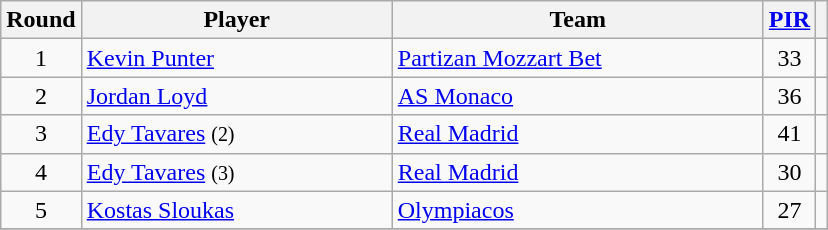<table class="wikitable sortable" style="text-align: center;">
<tr>
<th>Round</th>
<th style="width:200px;">Player</th>
<th style="width:240px;">Team</th>
<th><a href='#'>PIR</a></th>
<th></th>
</tr>
<tr>
<td>1</td>
<td style="text-align:left;"> <a href='#'>Kevin Punter</a></td>
<td style="text-align:left;"> <a href='#'>Partizan Mozzart Bet</a></td>
<td>33</td>
<td></td>
</tr>
<tr>
<td>2</td>
<td style="text-align:left;"> <a href='#'>Jordan Loyd</a></td>
<td style="text-align:left;"> <a href='#'>AS Monaco</a></td>
<td>36</td>
<td></td>
</tr>
<tr>
<td>3</td>
<td style="text-align:left;"> <a href='#'>Edy Tavares</a> <small>(2)</small></td>
<td style="text-align:left;"> <a href='#'>Real Madrid</a></td>
<td>41</td>
<td></td>
</tr>
<tr>
<td>4</td>
<td style="text-align:left;"> <a href='#'>Edy Tavares</a> <small>(3)</small></td>
<td style="text-align:left;"> <a href='#'>Real Madrid</a></td>
<td>30</td>
<td></td>
</tr>
<tr>
<td>5</td>
<td style="text-align:left;"> <a href='#'>Kostas Sloukas</a></td>
<td style="text-align:left;"> <a href='#'>Olympiacos</a></td>
<td>27</td>
<td></td>
</tr>
<tr>
</tr>
</table>
